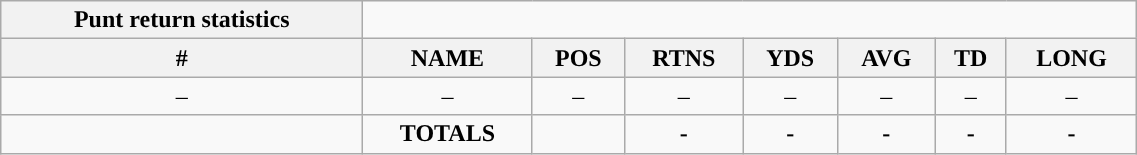<table style="width:60%; text-align:center;" class="wikitable collapsible collapsed">
<tr>
<th style="text-align:center; ">Punt return statistics</th>
</tr>
<tr>
<th>#</th>
<th>NAME</th>
<th>POS</th>
<th>RTNS</th>
<th>YDS</th>
<th>AVG</th>
<th>TD</th>
<th>LONG</th>
</tr>
<tr>
<td>–</td>
<td>–</td>
<td>–</td>
<td>–</td>
<td>–</td>
<td>–</td>
<td>–</td>
<td>–</td>
</tr>
<tr>
<td></td>
<td><strong>TOTALS</strong></td>
<td></td>
<td><strong>-</strong></td>
<td><strong>-</strong></td>
<td><strong>-</strong></td>
<td><strong>-</strong></td>
<td><strong>-</strong></td>
</tr>
</table>
